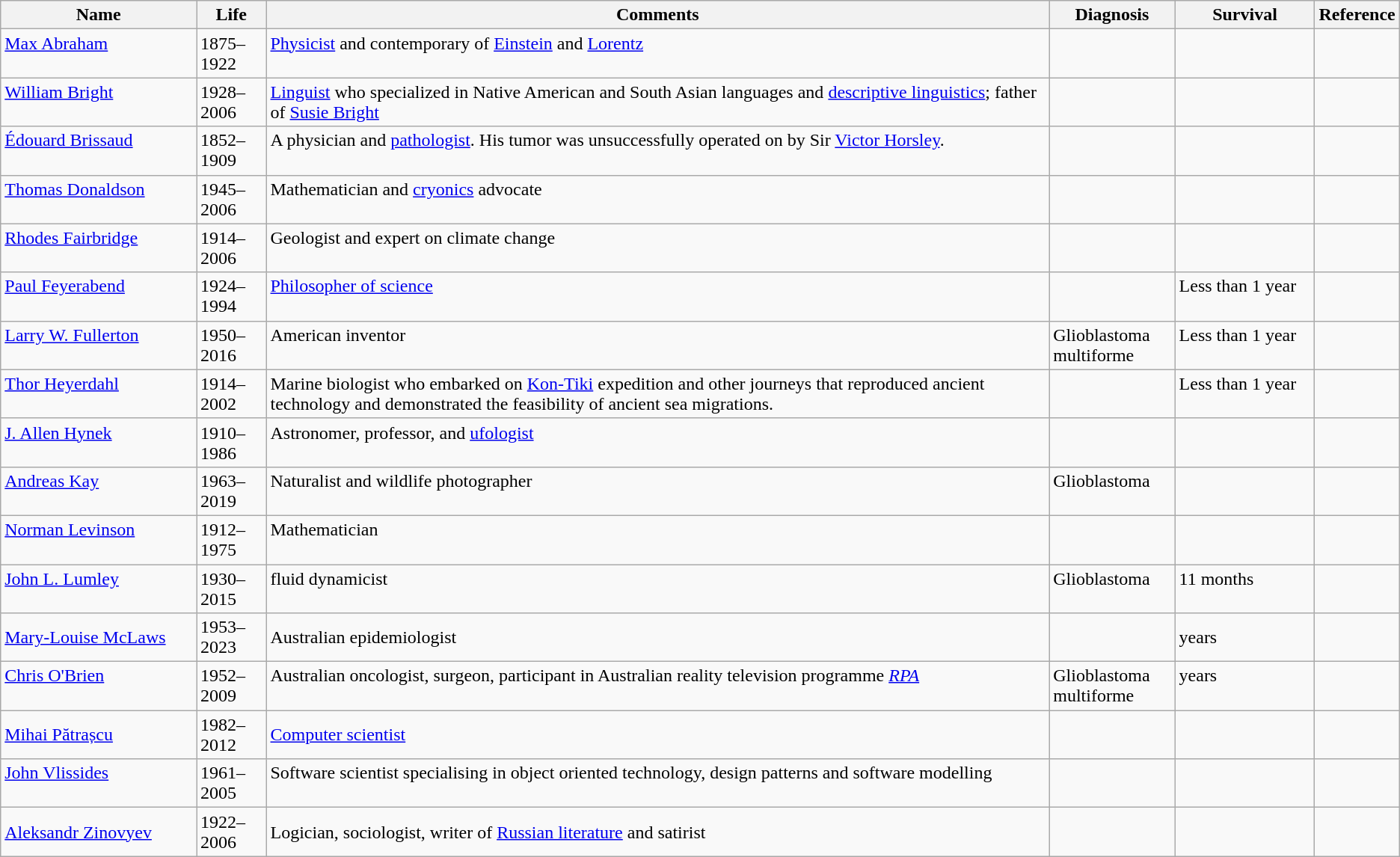<table class="sortable wikitable">
<tr>
<th style="width:14%;">Name</th>
<th style="width:5%;">Life</th>
<th style="width:56%;">Comments</th>
<th style="width:9%;">Diagnosis</th>
<th style="width:10%;">Survival</th>
<th style="width:6%;">Reference</th>
</tr>
<tr valign="top">
<td><a href='#'>Max Abraham</a></td>
<td>1875–1922</td>
<td><a href='#'>Physicist</a> and contemporary of <a href='#'>Einstein</a> and <a href='#'>Lorentz</a></td>
<td></td>
<td></td>
<td></td>
</tr>
<tr valign="top">
<td><a href='#'>William Bright</a></td>
<td>1928–2006</td>
<td><a href='#'>Linguist</a> who specialized in Native American and South Asian languages and <a href='#'>descriptive linguistics</a>; father of <a href='#'>Susie Bright</a></td>
<td></td>
<td></td>
<td></td>
</tr>
<tr valign="top">
<td><a href='#'>Édouard Brissaud</a></td>
<td>1852–1909</td>
<td>A physician and <a href='#'>pathologist</a>. His tumor was unsuccessfully operated on by Sir <a href='#'>Victor Horsley</a>.</td>
<td></td>
<td></td>
<td></td>
</tr>
<tr valign="top">
<td><a href='#'>Thomas Donaldson</a></td>
<td>1945–2006</td>
<td>Mathematician and <a href='#'>cryonics</a> advocate</td>
<td></td>
<td></td>
<td></td>
</tr>
<tr valign="top">
<td><a href='#'>Rhodes Fairbridge</a></td>
<td>1914–2006</td>
<td>Geologist and expert on climate change</td>
<td></td>
<td></td>
<td></td>
</tr>
<tr valign="top">
<td><a href='#'>Paul Feyerabend</a></td>
<td>1924–1994</td>
<td><a href='#'>Philosopher of science</a></td>
<td></td>
<td>Less than 1 year</td>
<td></td>
</tr>
<tr valign="top">
<td><a href='#'>Larry W. Fullerton</a></td>
<td>1950–2016</td>
<td>American inventor</td>
<td>Glioblastoma multiforme</td>
<td>Less than 1 year</td>
<td></td>
</tr>
<tr valign="top">
<td><a href='#'>Thor Heyerdahl</a></td>
<td>1914–2002</td>
<td>Marine biologist who embarked on <a href='#'>Kon-Tiki</a> expedition and other journeys that reproduced ancient technology and demonstrated the feasibility of ancient sea migrations.</td>
<td></td>
<td>Less than 1 year</td>
<td></td>
</tr>
<tr valign="top">
<td><a href='#'>J. Allen Hynek</a></td>
<td>1910–1986</td>
<td>Astronomer, professor, and <a href='#'>ufologist</a></td>
<td></td>
<td></td>
<td></td>
</tr>
<tr valign="top">
<td><a href='#'>Andreas Kay</a></td>
<td>1963–2019</td>
<td>Naturalist and wildlife photographer</td>
<td>Glioblastoma</td>
<td></td>
<td></td>
</tr>
<tr valign="top">
<td><a href='#'>Norman Levinson</a></td>
<td>1912–1975</td>
<td>Mathematician</td>
<td></td>
<td></td>
<td></td>
</tr>
<tr valign="top">
<td><a href='#'>John L. Lumley</a></td>
<td>1930–2015</td>
<td>fluid dynamicist</td>
<td>Glioblastoma</td>
<td>11 months</td>
<td></td>
</tr>
<tr>
<td><a href='#'>Mary-Louise McLaws</a></td>
<td>1953–2023</td>
<td>Australian epidemiologist</td>
<td></td>
<td> years</td>
<td></td>
</tr>
<tr valign="top">
<td><a href='#'>Chris O'Brien</a></td>
<td>1952–2009</td>
<td>Australian oncologist, surgeon, participant in Australian reality television programme <em><a href='#'>RPA</a></em></td>
<td>Glioblastoma multiforme</td>
<td> years</td>
<td></td>
</tr>
<tr>
<td><a href='#'>Mihai Pătrașcu</a></td>
<td>1982–2012</td>
<td><a href='#'>Computer scientist</a></td>
<td></td>
<td></td>
<td></td>
</tr>
<tr valign="top">
<td><a href='#'>John Vlissides</a></td>
<td>1961–2005</td>
<td>Software scientist specialising in object oriented technology, design patterns and software modelling</td>
<td></td>
<td></td>
<td></td>
</tr>
<tr>
<td><a href='#'>Aleksandr Zinovyev</a></td>
<td>1922–2006</td>
<td>Logician, sociologist, writer of <a href='#'>Russian literature</a> and satirist</td>
<td></td>
<td></td>
<td></td>
</tr>
</table>
